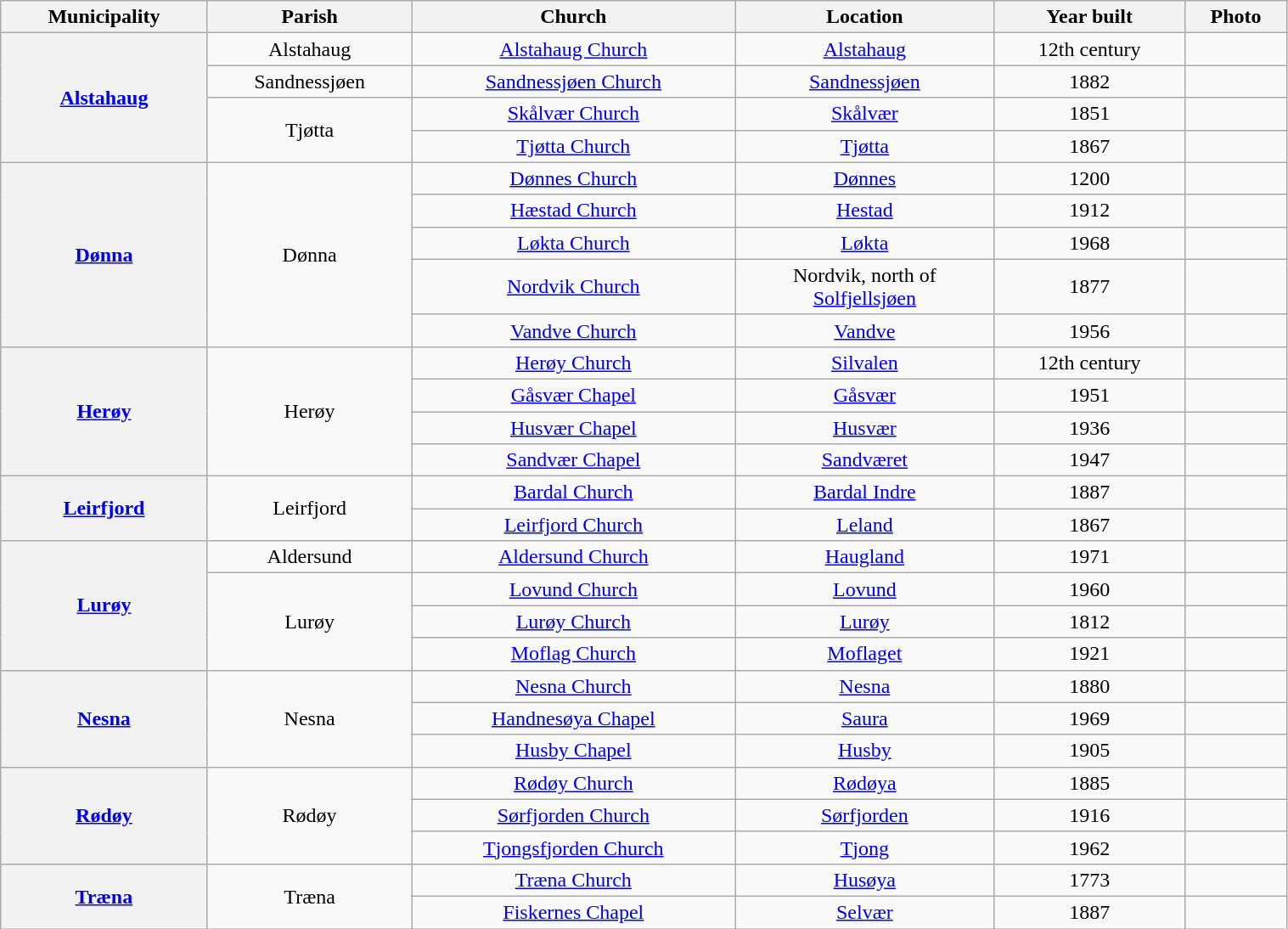<table class="wikitable" style="text-align: center; width: 80%;">
<tr>
<th>Municipality</th>
<th>Parish </th>
<th>Church</th>
<th>Location</th>
<th>Year built</th>
<th>Photo</th>
</tr>
<tr>
<th rowspan="4"><a href='#'>Alstahaug</a></th>
<td>Alstahaug</td>
<td><a href='#'>Alstahaug Church</a></td>
<td><a href='#'>Alstahaug</a></td>
<td>12th century</td>
<td></td>
</tr>
<tr>
<td>Sandnessjøen</td>
<td><a href='#'>Sandnessjøen Church</a></td>
<td><a href='#'>Sandnessjøen</a></td>
<td>1882</td>
<td></td>
</tr>
<tr>
<td rowspan="2">Tjøtta</td>
<td><a href='#'>Skålvær Church</a></td>
<td><a href='#'>Skålvær</a></td>
<td>1851</td>
<td></td>
</tr>
<tr>
<td><a href='#'>Tjøtta Church</a></td>
<td><a href='#'>Tjøtta</a></td>
<td>1867</td>
<td></td>
</tr>
<tr>
<th rowspan="5"><a href='#'>Dønna</a></th>
<td rowspan="5">Dønna</td>
<td><a href='#'>Dønnes Church</a></td>
<td><a href='#'>Dønnes</a></td>
<td>1200</td>
<td></td>
</tr>
<tr>
<td><a href='#'>Hæstad Church</a></td>
<td><a href='#'>Hestad</a></td>
<td>1912</td>
<td></td>
</tr>
<tr>
<td><a href='#'>Løkta Church</a></td>
<td><a href='#'>Løkta</a></td>
<td>1968</td>
<td></td>
</tr>
<tr>
<td><a href='#'>Nordvik Church</a></td>
<td>Nordvik, north of<br><a href='#'>Solfjellsjøen</a></td>
<td>1877</td>
<td></td>
</tr>
<tr>
<td><a href='#'>Vandve Church</a></td>
<td><a href='#'>Vandve</a></td>
<td>1956</td>
<td></td>
</tr>
<tr>
<th rowspan="4"><a href='#'>Herøy</a></th>
<td rowspan="4">Herøy</td>
<td><a href='#'>Herøy Church</a></td>
<td><a href='#'>Silvalen</a></td>
<td>12th century</td>
<td></td>
</tr>
<tr>
<td><a href='#'>Gåsvær Chapel</a></td>
<td><a href='#'>Gåsvær</a></td>
<td>1951</td>
<td></td>
</tr>
<tr>
<td><a href='#'>Husvær Chapel</a></td>
<td><a href='#'>Husvær</a></td>
<td>1936</td>
<td></td>
</tr>
<tr>
<td><a href='#'>Sandvær Chapel</a></td>
<td><a href='#'>Sandværet</a></td>
<td>1947</td>
<td></td>
</tr>
<tr>
<th rowspan="2"><a href='#'>Leirfjord</a></th>
<td rowspan="2">Leirfjord</td>
<td><a href='#'>Bardal Church</a></td>
<td><a href='#'>Bardal Indre</a></td>
<td>1887</td>
<td></td>
</tr>
<tr>
<td><a href='#'>Leirfjord Church</a></td>
<td><a href='#'>Leland</a></td>
<td>1867</td>
<td></td>
</tr>
<tr>
<th rowspan="4"><a href='#'>Lurøy</a></th>
<td>Aldersund</td>
<td><a href='#'>Aldersund Church</a></td>
<td><a href='#'>Haugland</a></td>
<td>1971</td>
<td></td>
</tr>
<tr>
<td rowspan="3">Lurøy</td>
<td><a href='#'>Lovund Church</a></td>
<td><a href='#'>Lovund</a></td>
<td>1960</td>
<td></td>
</tr>
<tr>
<td><a href='#'>Lurøy Church</a></td>
<td><a href='#'>Lurøy</a></td>
<td>1812</td>
<td></td>
</tr>
<tr>
<td><a href='#'>Moflag Church</a></td>
<td><a href='#'>Moflaget</a></td>
<td>1921</td>
<td></td>
</tr>
<tr>
<th rowspan="3"><a href='#'>Nesna</a></th>
<td rowspan="3">Nesna</td>
<td><a href='#'>Nesna Church</a></td>
<td><a href='#'>Nesna</a></td>
<td>1880</td>
<td></td>
</tr>
<tr>
<td><a href='#'>Handnesøya Chapel</a></td>
<td><a href='#'>Saura</a></td>
<td>1969</td>
<td></td>
</tr>
<tr>
<td><a href='#'>Husby Chapel</a></td>
<td><a href='#'>Husby</a></td>
<td>1905</td>
<td></td>
</tr>
<tr>
<th rowspan="3"><a href='#'>Rødøy</a></th>
<td rowspan="3">Rødøy</td>
<td><a href='#'>Rødøy Church</a></td>
<td><a href='#'>Rødøya</a></td>
<td>1885</td>
<td></td>
</tr>
<tr>
<td><a href='#'>Sørfjorden Church</a></td>
<td><a href='#'>Sørfjorden</a></td>
<td>1916</td>
<td></td>
</tr>
<tr>
<td><a href='#'>Tjongsfjorden Church</a></td>
<td><a href='#'>Tjong</a></td>
<td>1962</td>
<td></td>
</tr>
<tr>
<th rowspan="2"><a href='#'>Træna</a></th>
<td rowspan="2">Træna</td>
<td><a href='#'>Træna Church</a></td>
<td><a href='#'>Husøya</a></td>
<td>1773</td>
<td></td>
</tr>
<tr>
<td><a href='#'>Fiskernes Chapel</a></td>
<td><a href='#'>Selvær</a></td>
<td>1887</td>
<td></td>
</tr>
</table>
